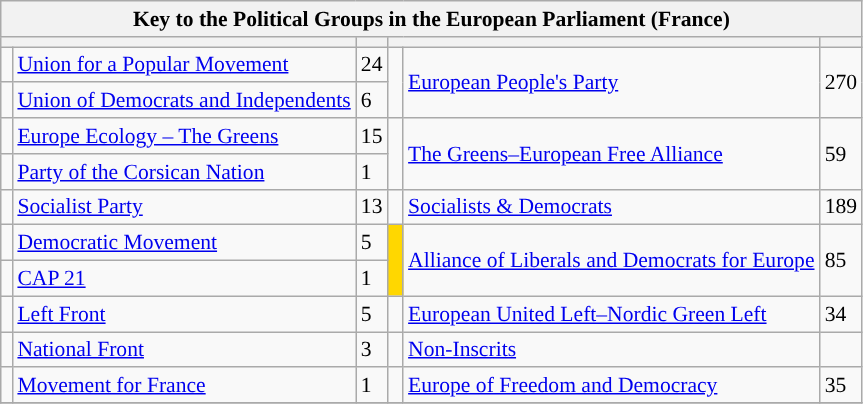<table class="wikitable" style="font-size:90%;">
<tr>
<th colspan=6>Key to the Political Groups in the European Parliament (France) </th>
</tr>
<tr>
<th colspan=2></th>
<th></th>
<th colspan=2></th>
<th></th>
</tr>
<tr>
<td width=1px style="background-color: "></td>
<td><a href='#'>Union for a Popular Movement</a></td>
<td>24</td>
<td rowspan=2 width=1px> </td>
<td rowspan=2><a href='#'>European People's Party</a></td>
<td rowspan=2>270</td>
</tr>
<tr>
<td width=1px style="background-color: "></td>
<td><a href='#'>Union of Democrats and Independents</a></td>
<td>6</td>
</tr>
<tr>
<td width=1px style="background-color: "></td>
<td><a href='#'>Europe Ecology – The Greens</a></td>
<td>15</td>
<td rowspan=2 width=1px> </td>
<td rowspan=2><a href='#'>The Greens–European Free Alliance</a></td>
<td rowspan=2>59</td>
</tr>
<tr>
<td width=1px style="background-color: "></td>
<td><a href='#'>Party of the Corsican Nation</a></td>
<td>1</td>
</tr>
<tr>
<td width=1px style="background-color: "></td>
<td><a href='#'>Socialist Party</a></td>
<td>13</td>
<td width=1px> </td>
<td><a href='#'>Socialists & Democrats</a></td>
<td>189</td>
</tr>
<tr>
<td width=1px style="background-color: "></td>
<td><a href='#'>Democratic Movement</a></td>
<td>5</td>
<td rowspan=2 width=1px bgcolor="gold"> </td>
<td rowspan=2><a href='#'>Alliance of Liberals and Democrats for Europe</a></td>
<td rowspan=2>85</td>
</tr>
<tr>
<td width=1px style="background-color: "></td>
<td><a href='#'>CAP 21</a></td>
<td>1</td>
</tr>
<tr>
<td width=1px style="background-color: "></td>
<td><a href='#'>Left Front</a></td>
<td>5</td>
<td width=1px> </td>
<td><a href='#'>European United Left–Nordic Green Left</a></td>
<td>34</td>
</tr>
<tr>
<td width=1px style="background-color: "></td>
<td><a href='#'>National Front</a></td>
<td>3</td>
<td width=1px> </td>
<td><a href='#'>Non-Inscrits</a></td>
<td></td>
</tr>
<tr>
<td width=1px style="background-color: "></td>
<td><a href='#'>Movement for France</a></td>
<td>1</td>
<td width=1px> </td>
<td><a href='#'>Europe of Freedom and Democracy</a></td>
<td>35</td>
</tr>
<tr>
</tr>
</table>
